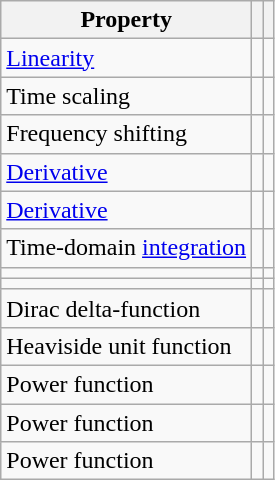<table class="wikitable">
<tr>
<th>Property</th>
<th scope="col"></th>
<th scope="col"></th>
</tr>
<tr>
<td><a href='#'>Linearity</a></td>
<td></td>
<td></td>
</tr>
<tr>
<td>Time scaling</td>
<td></td>
<td></td>
</tr>
<tr>
<td>Frequency shifting</td>
<td></td>
<td></td>
</tr>
<tr>
<td><a href='#'>Derivative</a></td>
<td></td>
<td></td>
</tr>
<tr>
<td><a href='#'>Derivative</a></td>
<td></td>
<td></td>
</tr>
<tr>
<td>Time-domain <a href='#'>integration</a></td>
<td></td>
<td></td>
</tr>
<tr>
<td></td>
<td></td>
<td></td>
</tr>
<tr>
<td></td>
<td></td>
<td></td>
</tr>
<tr>
<td>Dirac delta-function</td>
<td></td>
<td></td>
</tr>
<tr>
<td>Heaviside unit function</td>
<td></td>
<td></td>
</tr>
<tr>
<td>Power function</td>
<td></td>
<td></td>
</tr>
<tr>
<td>Power function</td>
<td></td>
<td></td>
</tr>
<tr>
<td>Power function</td>
<td></td>
<td></td>
</tr>
</table>
